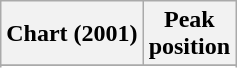<table class="wikitable">
<tr>
<th align="left">Chart (2001)</th>
<th align="left">Peak<br>position</th>
</tr>
<tr>
</tr>
<tr>
</tr>
<tr>
</tr>
</table>
